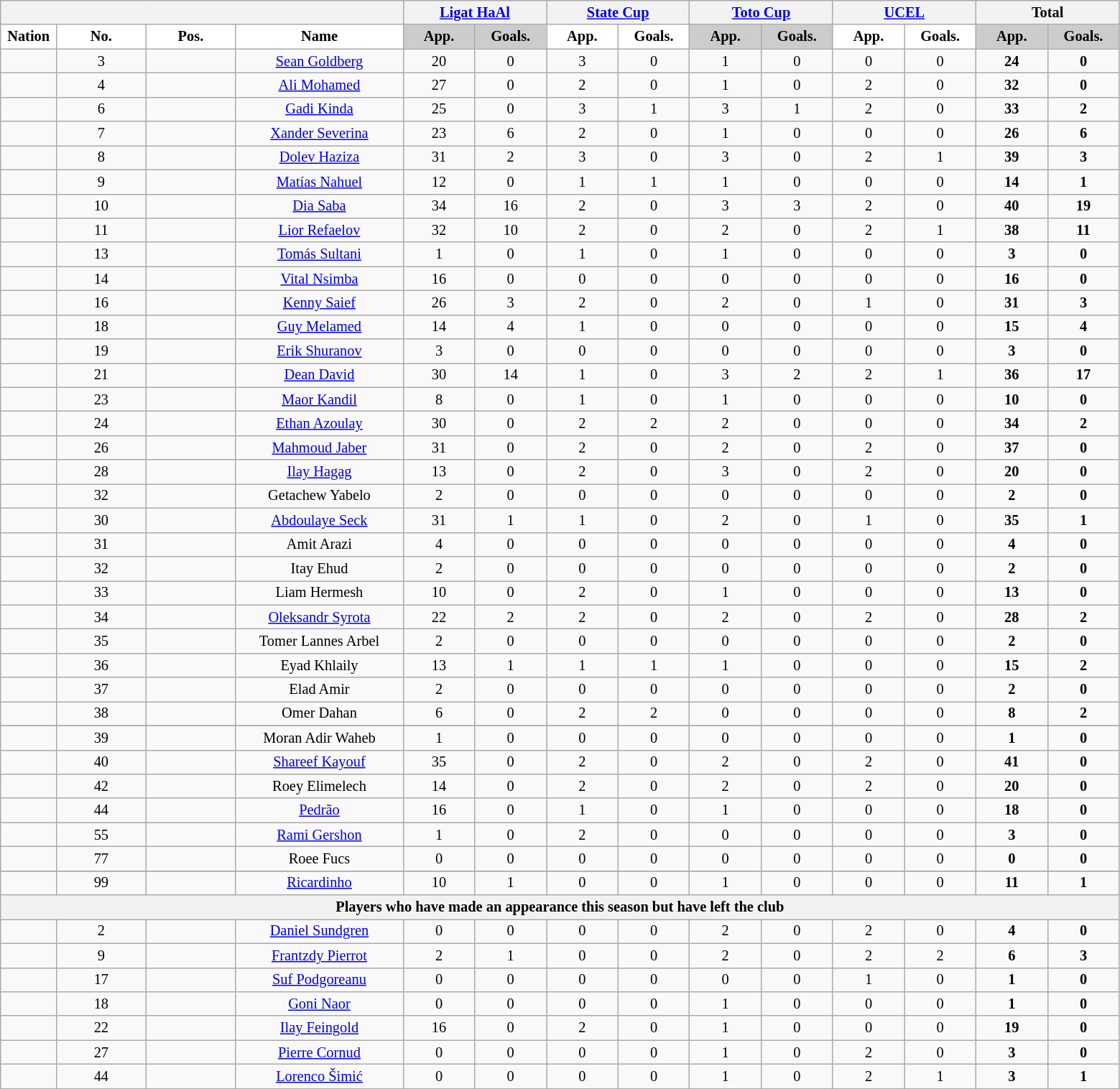<table class="wikitable" style="font-size: 85%; text-align: center;">
<tr>
<th colspan=4></th>
<th colspan=2><a href='#'>Ligat HaAl</a></th>
<th colspan=2><a href='#'>State Cup</a></th>
<th colspan=2><a href='#'>Toto Cup</a></th>
<th colspan=2><a href='#'>UCEL</a></th>
<th colspan=2>Total</th>
</tr>
<tr>
<th width="5%" style="background: #FFFFFF">Nation</th>
<th width="8%" style="background: #FFFFFF">No.</th>
<th width="8%" style="background: #FFFFFF">Pos.</th>
<th width="15%" style="background: #FFFFFF">Name</th>
<th width=60 style="background: #cccccc">App.</th>
<th width=60 style="background: #cccccc">Goals.</th>
<th width=60 style="background: #FFFFFF">App.</th>
<th width=60 style="background: #FFFFFF">Goals.</th>
<th width=60 style="background: #cccccc">App.</th>
<th width=60 style="background: #cccccc">Goals.</th>
<th width=60 style="background: #FFFFFF">App.</th>
<th width=60 style="background: #FFFFFF">Goals.</th>
<th width=60 style="background: #cccccc">App.</th>
<th width=60 style="background: #cccccc">Goals.</th>
</tr>
<tr>
<td></td>
<td>3</td>
<td style="text-align:center"></td>
<td style="text-align:center"><a href='#'>Sean Goldberg</a></td>
<td>20 </td>
<td>0 </td>
<td>3 </td>
<td>0 </td>
<td>1 </td>
<td>0 </td>
<td>0 </td>
<td>0 </td>
<td><strong>24</strong> </td>
<td><strong>0</strong> </td>
</tr>
<tr>
<td></td>
<td>4</td>
<td style="text-align:center"></td>
<td style="text-align:center"><a href='#'>Ali Mohamed</a></td>
<td>27 </td>
<td>0 </td>
<td>2 </td>
<td>0 </td>
<td>1 </td>
<td>0 </td>
<td>2 </td>
<td>0 </td>
<td><strong>32</strong> </td>
<td><strong>0</strong> </td>
</tr>
<tr>
<td></td>
<td>6</td>
<td style="text-align:center"></td>
<td style="text-align:center"><a href='#'>Gadi Kinda</a></td>
<td>25 </td>
<td>0 </td>
<td>3 </td>
<td>1 </td>
<td>3 </td>
<td>1 </td>
<td>2 </td>
<td>0 </td>
<td><strong>33</strong> </td>
<td><strong>2</strong> </td>
</tr>
<tr>
<td></td>
<td>7</td>
<td style="text-align:center"></td>
<td style="text-align:center"><a href='#'>Xander Severina</a></td>
<td>23 </td>
<td>6 </td>
<td>2 </td>
<td>0 </td>
<td>1 </td>
<td>0 </td>
<td>0 </td>
<td>0 </td>
<td><strong>26</strong> </td>
<td><strong>6</strong> </td>
</tr>
<tr>
<td></td>
<td>8</td>
<td style="text-align:center"></td>
<td style="text-align:center"><a href='#'>Dolev Haziza</a></td>
<td>31 </td>
<td>2 </td>
<td>3 </td>
<td>0 </td>
<td>3 </td>
<td>0 </td>
<td>2 </td>
<td>1 </td>
<td><strong>39</strong> </td>
<td><strong>3</strong> </td>
</tr>
<tr>
<td></td>
<td>9</td>
<td style="text-align:center"></td>
<td style="text-align:center"><a href='#'>Matías Nahuel</a></td>
<td>12 </td>
<td>0 </td>
<td>1 </td>
<td>1 </td>
<td>1 </td>
<td>0 </td>
<td>0 </td>
<td>0 </td>
<td><strong>14</strong> </td>
<td><strong>1</strong> </td>
</tr>
<tr>
<td></td>
<td>10</td>
<td style="text-align:center"></td>
<td style="text-align:center"><a href='#'>Dia Saba</a></td>
<td>34 </td>
<td>16 </td>
<td>2 </td>
<td>0 </td>
<td>3 </td>
<td>3 </td>
<td>2 </td>
<td>0 </td>
<td><strong>40</strong> </td>
<td><strong>19</strong> </td>
</tr>
<tr>
<td></td>
<td>11</td>
<td style="text-align:center"></td>
<td style="text-align:center"><a href='#'>Lior Refaelov</a></td>
<td>32 </td>
<td>10 </td>
<td>2 </td>
<td>0 </td>
<td>2 </td>
<td>0 </td>
<td>2 </td>
<td>1 </td>
<td><strong>38</strong> </td>
<td><strong>11</strong> </td>
</tr>
<tr>
<td></td>
<td>13</td>
<td style="text-align:center"></td>
<td style="text-align:center"><a href='#'>Tomás Sultani</a></td>
<td>1 </td>
<td>0 </td>
<td>1 </td>
<td>0 </td>
<td>1 </td>
<td>0 </td>
<td>0 </td>
<td>0 </td>
<td><strong>3</strong> </td>
<td><strong>0</strong> </td>
</tr>
<tr>
<td></td>
<td>14</td>
<td style="text-align:center"></td>
<td style="text-align:center"><a href='#'>Vital Nsimba</a></td>
<td>16 </td>
<td>0 </td>
<td>0 </td>
<td>0 </td>
<td>0 </td>
<td>0 </td>
<td>0 </td>
<td>0 </td>
<td><strong>16</strong> </td>
<td><strong>0</strong> </td>
</tr>
<tr>
<td></td>
<td>16</td>
<td style="text-align:center"></td>
<td style="text-align:center"><a href='#'>Kenny Saief</a></td>
<td>26 </td>
<td>3 </td>
<td>2 </td>
<td>0 </td>
<td>2 </td>
<td>0 </td>
<td>1 </td>
<td>0 </td>
<td><strong>31</strong> </td>
<td><strong>3</strong> </td>
</tr>
<tr>
<td></td>
<td>18</td>
<td style="text-align:center"></td>
<td style="text-align:center"><a href='#'>Guy Melamed</a></td>
<td>14 </td>
<td>4 </td>
<td>1 </td>
<td>0 </td>
<td>0 </td>
<td>0 </td>
<td>0 </td>
<td>0 </td>
<td><strong>15</strong> </td>
<td><strong>4</strong> </td>
</tr>
<tr>
<td></td>
<td>19</td>
<td style="text-align:center"></td>
<td style="text-align:center"><a href='#'>Erik Shuranov</a></td>
<td>3 </td>
<td>0 </td>
<td>0 </td>
<td>0 </td>
<td>0 </td>
<td>0 </td>
<td>0 </td>
<td>0 </td>
<td><strong>3</strong> </td>
<td><strong>0</strong> </td>
</tr>
<tr>
<td></td>
<td>21</td>
<td style="text-align:center"></td>
<td style="text-align:center"><a href='#'>Dean David</a></td>
<td>30 </td>
<td>14 </td>
<td>1 </td>
<td>0 </td>
<td>3 </td>
<td>2 </td>
<td>2 </td>
<td>1 </td>
<td><strong>36</strong> </td>
<td><strong>17</strong> </td>
</tr>
<tr>
<td></td>
<td>23</td>
<td style="text-align:center"></td>
<td style="text-align:center"><a href='#'>Maor Kandil</a></td>
<td>8 </td>
<td>0 </td>
<td>1 </td>
<td>0 </td>
<td>1 </td>
<td>0 </td>
<td>0 </td>
<td>0 </td>
<td><strong>10</strong> </td>
<td><strong>0</strong> </td>
</tr>
<tr>
<td></td>
<td>24</td>
<td style="text-align:center"></td>
<td style="text-align:center"><a href='#'>Ethan Azoulay</a></td>
<td>30 </td>
<td>0 </td>
<td>2 </td>
<td>2 </td>
<td>2 </td>
<td>0 </td>
<td>0 </td>
<td>0 </td>
<td><strong>34</strong> </td>
<td><strong>2</strong> </td>
</tr>
<tr>
<td></td>
<td>26</td>
<td style="text-align:center"></td>
<td style="text-align:center"><a href='#'>Mahmoud Jaber</a></td>
<td>31 </td>
<td>0 </td>
<td>2 </td>
<td>0 </td>
<td>2 </td>
<td>0 </td>
<td>2 </td>
<td>0 </td>
<td><strong>37</strong> </td>
<td><strong>0</strong> </td>
</tr>
<tr>
<td></td>
<td>28</td>
<td style="text-align:center"></td>
<td style="text-align:center"><a href='#'>Ilay Hagag</a></td>
<td>13 </td>
<td>0 </td>
<td>2 </td>
<td>0 </td>
<td>3 </td>
<td>0 </td>
<td>2 </td>
<td>0 </td>
<td><strong>20</strong> </td>
<td><strong>0</strong> </td>
</tr>
<tr>
<td></td>
<td>32</td>
<td style="text-align:center"></td>
<td style="text-align:center">Getachew Yabelo</td>
<td>2 </td>
<td>0 </td>
<td>0 </td>
<td>0 </td>
<td>0 </td>
<td>0 </td>
<td>0 </td>
<td>0 </td>
<td><strong>2</strong> </td>
<td><strong>0</strong> </td>
</tr>
<tr>
<td></td>
<td>30</td>
<td style="text-align:center"></td>
<td style="text-align:center"><a href='#'>Abdoulaye Seck</a></td>
<td>31 </td>
<td>1 </td>
<td>1 </td>
<td>0 </td>
<td>2 </td>
<td>0 </td>
<td>1 </td>
<td>0 </td>
<td><strong>35</strong> </td>
<td><strong>1</strong> </td>
</tr>
<tr>
<td></td>
<td>31</td>
<td style="text-align:center"></td>
<td style="text-align:center">Amit Arazi</td>
<td>4 </td>
<td>0 </td>
<td>0 </td>
<td>0 </td>
<td>0 </td>
<td>0 </td>
<td>0 </td>
<td>0 </td>
<td><strong>4</strong> </td>
<td><strong>0</strong> </td>
</tr>
<tr>
<td></td>
<td>32</td>
<td style="text-align:center"></td>
<td style="text-align:center">Itay Ehud</td>
<td>2 </td>
<td>0 </td>
<td>0 </td>
<td>0 </td>
<td>0 </td>
<td>0 </td>
<td>0 </td>
<td>0 </td>
<td><strong>2</strong> </td>
<td><strong>0</strong> </td>
</tr>
<tr>
<td></td>
<td>33</td>
<td style="text-align:center"></td>
<td style="text-align:center">Liam Hermesh</td>
<td>10 </td>
<td>0 </td>
<td>2 </td>
<td>0 </td>
<td>1 </td>
<td>0 </td>
<td>0 </td>
<td>0 </td>
<td><strong>13</strong> </td>
<td><strong>0</strong> </td>
</tr>
<tr>
<td></td>
<td>34</td>
<td style="text-align:center"></td>
<td style="text-align:center"><a href='#'>Oleksandr Syrota</a></td>
<td>22 </td>
<td>2 </td>
<td>2 </td>
<td>0 </td>
<td>2 </td>
<td>0 </td>
<td>2 </td>
<td>0 </td>
<td><strong>28</strong> </td>
<td><strong>2</strong> </td>
</tr>
<tr>
<td></td>
<td>35</td>
<td style="text-align:center"></td>
<td style="text-align:center">Tomer Lannes Arbel</td>
<td>2 </td>
<td>0 </td>
<td>0 </td>
<td>0 </td>
<td>0 </td>
<td>0 </td>
<td>0 </td>
<td>0 </td>
<td><strong>2</strong> </td>
<td><strong>0</strong> </td>
</tr>
<tr>
<td></td>
<td>36</td>
<td style="text-align:center"></td>
<td style="text-align:center">Eyad Khlaily</td>
<td>13 </td>
<td>1 </td>
<td>1 </td>
<td>1 </td>
<td>1 </td>
<td>0 </td>
<td>0 </td>
<td>0 </td>
<td><strong>15</strong> </td>
<td><strong>2</strong> </td>
</tr>
<tr>
<td></td>
<td>37</td>
<td style="text-align:center"></td>
<td style="text-align:center">Elad Amir</td>
<td>2 </td>
<td>0 </td>
<td>0 </td>
<td>0 </td>
<td>0 </td>
<td>0 </td>
<td>0 </td>
<td>0 </td>
<td><strong>2</strong> </td>
<td><strong>0</strong> </td>
</tr>
<tr>
<td></td>
<td>38</td>
<td style="text-align:center"></td>
<td style="text-align:center">Omer Dahan</td>
<td>6 </td>
<td>0 </td>
<td>2 </td>
<td>2 </td>
<td>0 </td>
<td>0 </td>
<td>0 </td>
<td>0 </td>
<td><strong>8</strong> </td>
<td><strong>2</strong> </td>
</tr>
<tr>
</tr>
<tr>
<td></td>
<td>39</td>
<td style="text-align:center"></td>
<td style="text-align:center">Moran Adir Waheb</td>
<td>1 </td>
<td>0 </td>
<td>0 </td>
<td>0 </td>
<td>0 </td>
<td>0 </td>
<td>0 </td>
<td>0 </td>
<td><strong>1</strong> </td>
<td><strong>0</strong> </td>
</tr>
<tr>
<td></td>
<td>40</td>
<td style="text-align:center"></td>
<td style="text-align:center"><a href='#'>Shareef Kayouf</a></td>
<td>35 </td>
<td>0 </td>
<td>2 </td>
<td>0 </td>
<td>2 </td>
<td>0 </td>
<td>2 </td>
<td>0 </td>
<td><strong>41</strong> </td>
<td><strong>0</strong> </td>
</tr>
<tr>
<td></td>
<td>42</td>
<td style="text-align:center"></td>
<td style="text-align:center">Roey Elimelech</td>
<td>14 </td>
<td>0 </td>
<td>2 </td>
<td>0 </td>
<td>2 </td>
<td>0 </td>
<td>2 </td>
<td>0 </td>
<td><strong>20</strong> </td>
<td><strong>0</strong> </td>
</tr>
<tr>
<td></td>
<td>44</td>
<td style="text-align:center"></td>
<td style="text-align:center"><a href='#'>Pedrão</a></td>
<td>16 </td>
<td>0 </td>
<td>1 </td>
<td>0 </td>
<td>1 </td>
<td>0 </td>
<td>0 </td>
<td>0 </td>
<td><strong>18</strong> </td>
<td><strong>0</strong> </td>
</tr>
<tr>
<td></td>
<td>55</td>
<td style="text-align:center"></td>
<td style="text-align:center"><a href='#'>Rami Gershon</a></td>
<td>1 </td>
<td>0 </td>
<td>2 </td>
<td>0 </td>
<td>0 </td>
<td>0 </td>
<td>0 </td>
<td>0 </td>
<td><strong>3</strong> </td>
<td><strong>0</strong> </td>
</tr>
<tr>
<td></td>
<td>77</td>
<td style="text-align:center"></td>
<td style="text-align:center">Roee Fucs</td>
<td>0 </td>
<td>0 </td>
<td>0 </td>
<td>0 </td>
<td>0 </td>
<td>0 </td>
<td>0 </td>
<td>0 </td>
<td><strong>0</strong> </td>
<td><strong>0</strong> </td>
</tr>
<tr>
</tr>
<tr>
<td></td>
<td>99</td>
<td style="text-align:center"></td>
<td style="text-align:center"><a href='#'>Ricardinho</a></td>
<td>10 </td>
<td>1 </td>
<td>0 </td>
<td>0 </td>
<td>1 </td>
<td>0 </td>
<td>0 </td>
<td>0 </td>
<td><strong>11</strong> </td>
<td><strong>1</strong> </td>
</tr>
<tr>
<th colspan=34>Players who have made an appearance this season but have left the club</th>
</tr>
<tr>
<td></td>
<td>2</td>
<td style="text-align:center"></td>
<td style="text-align:center"><a href='#'>Daniel Sundgren</a></td>
<td>0 </td>
<td>0 </td>
<td>0 </td>
<td>0 </td>
<td>2 </td>
<td>0 </td>
<td>2 </td>
<td>0 </td>
<td><strong>4</strong> </td>
<td><strong>0</strong> </td>
</tr>
<tr>
<td></td>
<td>9</td>
<td style="text-align:center"></td>
<td style="text-align:center"><a href='#'>Frantzdy Pierrot</a></td>
<td>2 </td>
<td>1 </td>
<td>0 </td>
<td>0 </td>
<td>2 </td>
<td>0 </td>
<td>2 </td>
<td>2 </td>
<td><strong>6</strong> </td>
<td><strong>3</strong> </td>
</tr>
<tr>
<td></td>
<td>17</td>
<td style="text-align:center"></td>
<td style="text-align:center"><a href='#'>Suf Podgoreanu</a></td>
<td>0 </td>
<td>0 </td>
<td>0 </td>
<td>0 </td>
<td>0 </td>
<td>0 </td>
<td>1 </td>
<td>0 </td>
<td><strong>1</strong> </td>
<td><strong>0</strong> </td>
</tr>
<tr>
<td></td>
<td>18</td>
<td style="text-align:center"></td>
<td style="text-align:center"><a href='#'>Goni Naor</a></td>
<td>0 </td>
<td>0 </td>
<td>0 </td>
<td>0 </td>
<td>1 </td>
<td>0 </td>
<td>0 </td>
<td>0 </td>
<td><strong>1</strong> </td>
<td><strong>0</strong> </td>
</tr>
<tr>
<td></td>
<td>22</td>
<td style="text-align:center"></td>
<td style="text-align:center"><a href='#'>Ilay Feingold</a></td>
<td>16 </td>
<td>0 </td>
<td>2 </td>
<td>0 </td>
<td>1 </td>
<td>0 </td>
<td>0 </td>
<td>0 </td>
<td><strong>19</strong> </td>
<td><strong>0</strong> </td>
</tr>
<tr>
<td></td>
<td>27</td>
<td style="text-align:center"></td>
<td style="text-align:center"><a href='#'>Pierre Cornud</a></td>
<td>0 </td>
<td>0 </td>
<td>0 </td>
<td>0 </td>
<td>1 </td>
<td>0 </td>
<td>2 </td>
<td>0 </td>
<td><strong>3</strong> </td>
<td><strong>0</strong> </td>
</tr>
<tr>
<td></td>
<td>44</td>
<td style="text-align:center"></td>
<td style="text-align:center"><a href='#'>Lorenco Šimić</a></td>
<td>0 </td>
<td>0 </td>
<td>0 </td>
<td>0 </td>
<td>1 </td>
<td>0 </td>
<td>2 </td>
<td>1 </td>
<td><strong>3</strong> </td>
<td><strong>1</strong> </td>
</tr>
<tr>
</tr>
</table>
